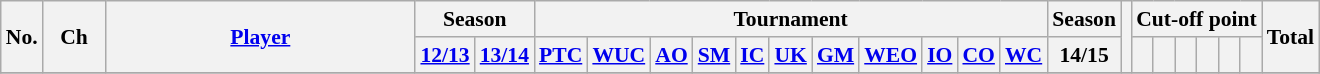<table class="wikitable sortable" style="text-align: center; font-size:90%;">
<tr>
<th rowspan="2" scope=col class=unsortable>No.</th>
<th rowspan="2" scope=col width="35pt" class=unsortable> Ch <br></th>
<th rowspan="2" scope=col width="200pt"><a href='#'>Player</a></th>
<th colspan="2" class="unsortable">Season</th>
<th colspan="11" class="unsortable">Tournament</th>
<th class="unsortable">Season</th>
<th rowspan="2" scope=col></th>
<th colspan="6" class="unsortable">Cut-off point</th>
<th rowspan="2" scope=col>Total</th>
</tr>
<tr>
<th scope=col><a href='#'>12/13</a></th>
<th scope=col><a href='#'>13/14</a></th>
<th scope=col><a href='#'>PTC</a></th>
<th scope=col><a href='#'>WUC</a></th>
<th scope=col><a href='#'>AO</a></th>
<th scope=col><a href='#'>SM</a></th>
<th scope=col><a href='#'>IC</a></th>
<th scope=col><a href='#'>UK</a></th>
<th scope=col><a href='#'>GM</a></th>
<th scope=col><a href='#'>WEO</a></th>
<th scope=col><a href='#'>IO</a></th>
<th scope=col><a href='#'>CO</a></th>
<th scope=col><a href='#'>WC</a></th>
<th scope=col>14/15</th>
<th scope=col></th>
<th scope=col></th>
<th scope=col></th>
<th scope=col></th>
<th scope=col></th>
<th scope=col></th>
</tr>
<tr>
</tr>
</table>
